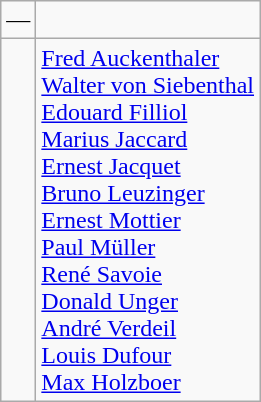<table class="wikitable" style="text-align:center">
<tr>
<td>—</td>
<td align=left></td>
</tr>
<tr>
<td></td>
<td align=left><a href='#'>Fred Auckenthaler</a><br><a href='#'>Walter von Siebenthal</a><br><a href='#'>Edouard Filliol</a><br><a href='#'>Marius Jaccard</a><br><a href='#'>Ernest Jacquet</a><br><a href='#'>Bruno Leuzinger</a><br><a href='#'>Ernest Mottier</a><br><a href='#'>Paul Müller</a><br><a href='#'>René Savoie</a><br><a href='#'>Donald Unger</a><br><a href='#'>André Verdeil</a><br><a href='#'>Louis Dufour</a><br><a href='#'>Max Holzboer</a></td>
</tr>
</table>
